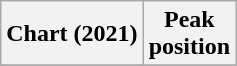<table class="wikitable plainrowheaders" style="text-align:center">
<tr>
<th scope="col">Chart (2021)</th>
<th scope="col">Peak<br>position</th>
</tr>
<tr>
</tr>
</table>
